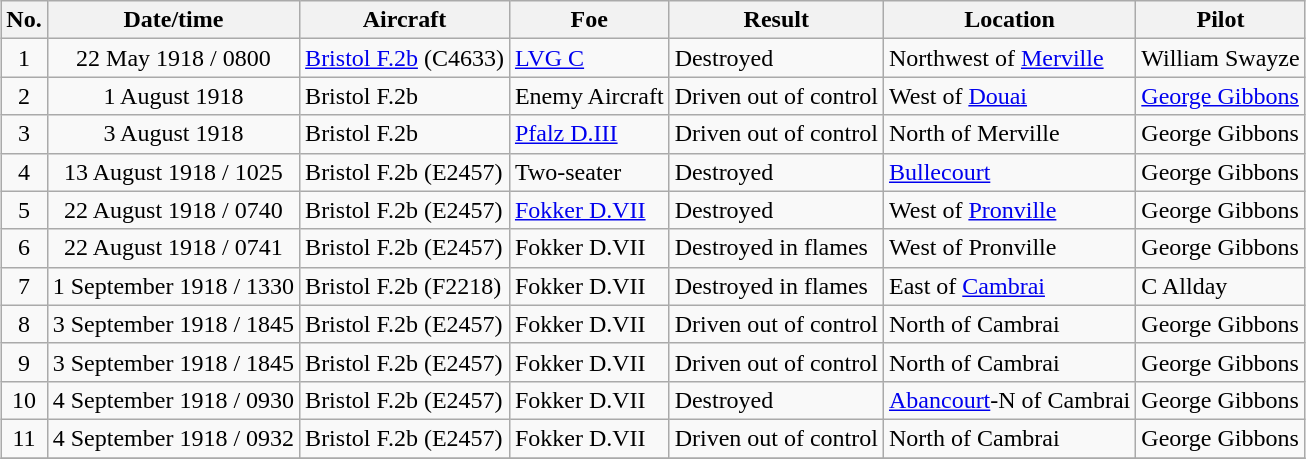<table class="wikitable" border="1" style="margin: 1em auto 1em auto">
<tr>
<th>No.</th>
<th>Date/time</th>
<th>Aircraft</th>
<th>Foe</th>
<th>Result</th>
<th>Location</th>
<th>Pilot</th>
</tr>
<tr>
<td align="center">1</td>
<td align="center">22 May 1918 / 0800</td>
<td><a href='#'>Bristol F.2b</a> (C4633)</td>
<td><a href='#'>LVG C</a></td>
<td>Destroyed</td>
<td>Northwest of <a href='#'>Merville</a></td>
<td>William Swayze</td>
</tr>
<tr>
<td align="center">2</td>
<td align="center">1 August 1918</td>
<td>Bristol F.2b</td>
<td>Enemy Aircraft</td>
<td>Driven out of control</td>
<td>West of <a href='#'>Douai</a></td>
<td><a href='#'>George Gibbons</a></td>
</tr>
<tr>
<td align="center">3</td>
<td align="center">3 August 1918</td>
<td>Bristol F.2b</td>
<td><a href='#'>Pfalz D.III</a></td>
<td>Driven out of control</td>
<td>North of Merville</td>
<td>George Gibbons</td>
</tr>
<tr>
<td align="center">4</td>
<td align="center">13 August 1918 / 1025</td>
<td>Bristol F.2b (E2457)</td>
<td>Two-seater</td>
<td>Destroyed</td>
<td><a href='#'>Bullecourt</a></td>
<td>George Gibbons</td>
</tr>
<tr>
<td align="center">5</td>
<td align="center">22 August 1918 / 0740</td>
<td>Bristol F.2b (E2457)</td>
<td><a href='#'>Fokker D.VII</a></td>
<td>Destroyed</td>
<td>West of <a href='#'>Pronville</a></td>
<td>George Gibbons</td>
</tr>
<tr>
<td align="center">6</td>
<td align="center">22 August 1918 / 0741</td>
<td>Bristol F.2b (E2457)</td>
<td>Fokker D.VII</td>
<td>Destroyed in flames</td>
<td>West of Pronville</td>
<td>George Gibbons</td>
</tr>
<tr>
<td align="center">7</td>
<td align="center">1 September 1918 / 1330</td>
<td>Bristol F.2b (F2218)</td>
<td>Fokker D.VII</td>
<td>Destroyed in flames</td>
<td>East of <a href='#'>Cambrai</a></td>
<td>C Allday</td>
</tr>
<tr>
<td align="center">8</td>
<td align="center">3 September 1918 / 1845</td>
<td>Bristol F.2b (E2457)</td>
<td>Fokker D.VII</td>
<td>Driven out of control</td>
<td>North of Cambrai</td>
<td>George Gibbons</td>
</tr>
<tr>
<td align="center">9</td>
<td align="center">3 September 1918 / 1845</td>
<td>Bristol F.2b (E2457)</td>
<td>Fokker D.VII</td>
<td>Driven out of control</td>
<td>North of Cambrai</td>
<td>George Gibbons</td>
</tr>
<tr>
<td align="center">10</td>
<td align="center">4 September 1918 / 0930</td>
<td>Bristol F.2b (E2457)</td>
<td>Fokker D.VII</td>
<td>Destroyed</td>
<td><a href='#'>Abancourt</a>-N of Cambrai</td>
<td>George Gibbons</td>
</tr>
<tr>
<td align="center">11</td>
<td align="center">4 September 1918 / 0932</td>
<td>Bristol F.2b (E2457)</td>
<td>Fokker D.VII</td>
<td>Driven out of control</td>
<td>North of Cambrai</td>
<td>George Gibbons</td>
</tr>
<tr>
</tr>
</table>
